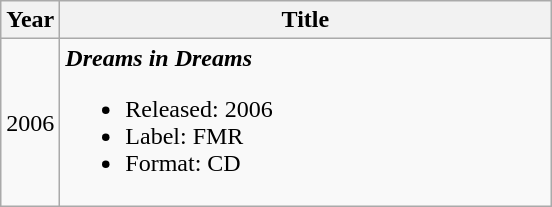<table class="wikitable">
<tr>
<th>Year</th>
<th style="width:225px;">Title</th>
</tr>
<tr>
<td>2006</td>
<td style="width:20em"><strong><em>Dreams in Dreams</em></strong><br><ul><li>Released: 2006</li><li>Label: FMR </li><li>Format: CD</li></ul></td>
</tr>
</table>
